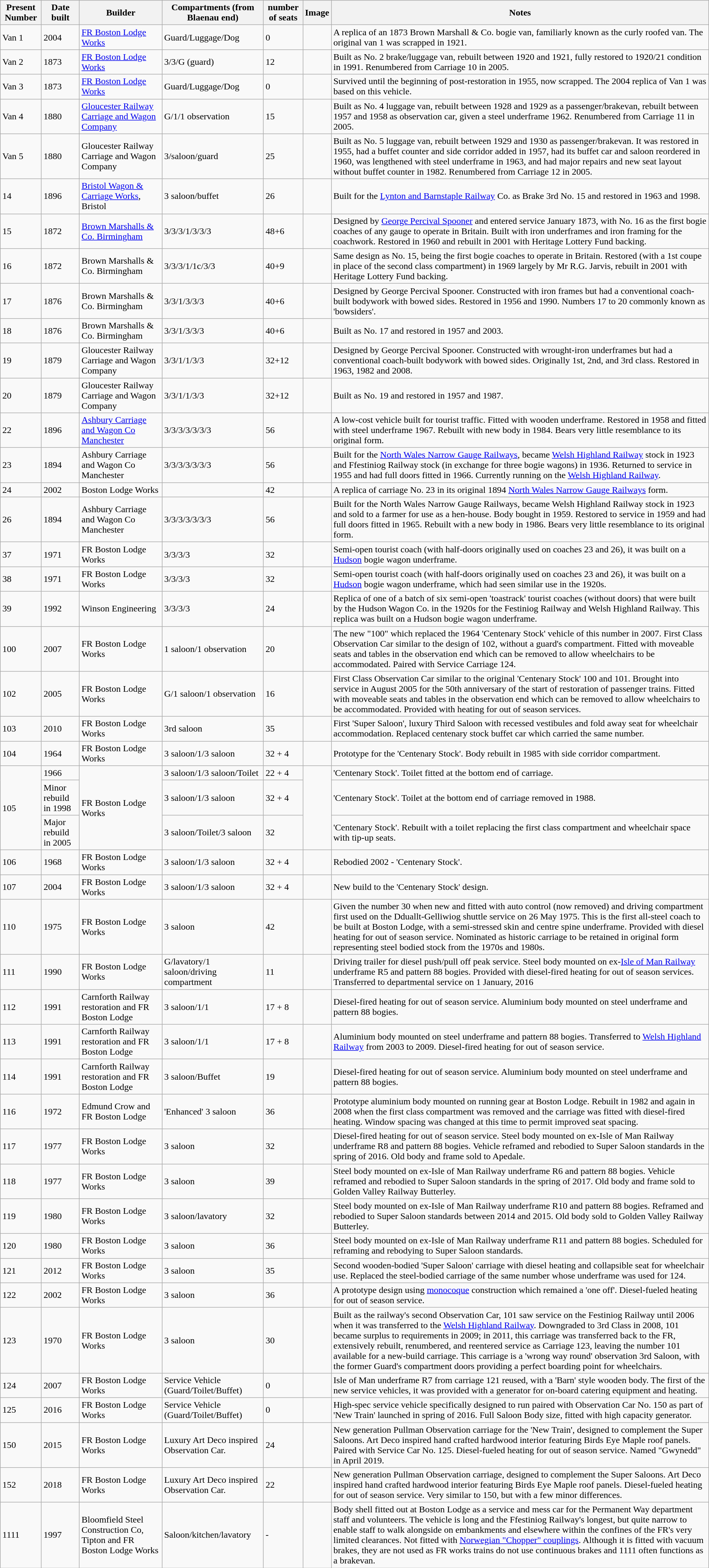<table class="wikitable">
<tr>
<th>Present Number</th>
<th>Date built</th>
<th>Builder</th>
<th>Compartments (from Blaenau end)</th>
<th>number of seats</th>
<th>Image</th>
<th>Notes</th>
</tr>
<tr>
<td>Van 1</td>
<td>2004</td>
<td><a href='#'>FR Boston Lodge Works</a></td>
<td>Guard/Luggage/Dog</td>
<td>0</td>
<td></td>
<td>A replica of an 1873 Brown Marshall & Co. bogie van, familiarly known as the curly roofed van. The original van 1 was scrapped in 1921.</td>
</tr>
<tr>
<td>Van 2</td>
<td>1873</td>
<td><a href='#'>FR Boston Lodge Works</a></td>
<td>3/3/G (guard)</td>
<td>12</td>
<td></td>
<td>Built as No. 2 brake/luggage van, rebuilt between 1920 and 1921, fully restored to 1920/21 condition in 1991. Renumbered from Carriage 10 in 2005.</td>
</tr>
<tr>
<td>Van 3</td>
<td>1873</td>
<td><a href='#'>FR Boston Lodge Works</a></td>
<td>Guard/Luggage/Dog</td>
<td>0</td>
<td></td>
<td>Survived until the beginning of post-restoration in 1955, now scrapped. The 2004 replica of Van 1 was based on this vehicle.</td>
</tr>
<tr>
<td>Van 4</td>
<td>1880</td>
<td><a href='#'>Gloucester Railway Carriage and Wagon Company</a></td>
<td>G/1/1 observation</td>
<td>15</td>
<td></td>
<td>Built as No. 4 luggage van, rebuilt between 1928 and 1929 as a passenger/brakevan, rebuilt between 1957 and 1958 as observation car, given a steel underframe 1962. Renumbered from Carriage 11 in 2005.</td>
</tr>
<tr>
<td>Van 5</td>
<td>1880</td>
<td>Gloucester Railway Carriage and Wagon Company</td>
<td>3/saloon/guard</td>
<td>25</td>
<td></td>
<td>Built as No. 5 luggage van, rebuilt between 1929 and 1930 as passenger/brakevan. It was restored in 1955, had a buffet counter and side corridor added in 1957, had its buffet car and saloon reordered in 1960, was lengthened with steel underframe in 1963, and had major repairs and new seat layout without buffet counter in 1982. Renumbered from Carriage 12 in 2005.</td>
</tr>
<tr>
<td>14</td>
<td>1896</td>
<td><a href='#'>Bristol Wagon & Carriage Works</a>, Bristol</td>
<td>3 saloon/buffet</td>
<td>26</td>
<td></td>
<td>Built for the <a href='#'>Lynton and Barnstaple Railway</a> Co. as Brake 3rd No. 15 and restored in 1963 and 1998.</td>
</tr>
<tr>
<td>15</td>
<td>1872</td>
<td><a href='#'>Brown Marshalls & Co. Birmingham</a></td>
<td>3/3/3/1/3/3/3</td>
<td>48+6</td>
<td></td>
<td>Designed by <a href='#'>George Percival Spooner</a> and entered service January 1873, with No. 16 as the first bogie coaches of any gauge to operate in Britain. Built with iron underframes and iron framing for the coachwork. Restored in 1960 and rebuilt in 2001 with Heritage Lottery Fund backing.</td>
</tr>
<tr>
<td>16</td>
<td>1872</td>
<td Metro Cammell>Brown Marshalls & Co. Birmingham</td>
<td>3/3/3/1/1c/3/3</td>
<td>40+9</td>
<td></td>
<td>Same design as No. 15, being the first bogie coaches to operate in Britain. Restored (with a 1st coupe in place of the second class compartment) in 1969 largely by Mr R.G. Jarvis, rebuilt in 2001 with Heritage Lottery Fund backing.</td>
</tr>
<tr>
<td>17</td>
<td>1876</td>
<td>Brown Marshalls & Co. Birmingham</td>
<td>3/3/1/3/3/3</td>
<td>40+6</td>
<td></td>
<td>Designed by George Percival Spooner. Constructed with iron frames but had a conventional coach-built bodywork with bowed sides. Restored in 1956 and 1990. Numbers 17 to 20 commonly known as 'bowsiders'.</td>
</tr>
<tr>
<td>18</td>
<td>1876</td>
<td>Brown Marshalls & Co. Birmingham</td>
<td>3/3/1/3/3/3</td>
<td>40+6</td>
<td></td>
<td>Built as No. 17 and restored in 1957 and 2003.</td>
</tr>
<tr>
<td>19</td>
<td>1879</td>
<td>Gloucester Railway Carriage and Wagon Company</td>
<td>3/3/1/1/3/3</td>
<td>32+12</td>
<td></td>
<td>Designed by George Percival Spooner. Constructed with wrought-iron underframes but had a conventional coach-built bodywork with bowed sides. Originally 1st, 2nd, and 3rd class. Restored in 1963, 1982 and 2008.</td>
</tr>
<tr>
<td>20</td>
<td>1879</td>
<td>Gloucester Railway Carriage and Wagon Company</td>
<td>3/3/1/1/3/3</td>
<td>32+12</td>
<td></td>
<td>Built as No. 19 and restored in 1957 and 1987.</td>
</tr>
<tr>
<td>22</td>
<td>1896</td>
<td><a href='#'>Ashbury Carriage and Wagon Co Manchester</a></td>
<td>3/3/3/3/3/3/3</td>
<td>56</td>
<td></td>
<td>A low-cost vehicle built for tourist traffic. Fitted with wooden underframe. Restored in 1958 and fitted with steel underframe 1967. Rebuilt with new body in 1984. Bears very little resemblance to its original form.</td>
</tr>
<tr>
<td>23</td>
<td>1894</td>
<td>Ashbury Carriage and Wagon Co Manchester</td>
<td>3/3/3/3/3/3/3</td>
<td>56</td>
<td></td>
<td>Built for the <a href='#'>North Wales Narrow Gauge Railways</a>, became <a href='#'>Welsh Highland Railway</a> stock in 1923 and Ffestiniog Railway stock (in exchange for three bogie wagons) in 1936. Returned to service in 1955 and had full doors fitted in 1966. Currently running on the <a href='#'>Welsh Highland Railway</a>.</td>
</tr>
<tr>
<td>24</td>
<td>2002</td>
<td>Boston Lodge Works</td>
<td></td>
<td>42</td>
<td></td>
<td>A replica of carriage No. 23 in its original 1894 <a href='#'>North Wales Narrow Gauge Railways</a> form.</td>
</tr>
<tr>
<td>26</td>
<td>1894</td>
<td>Ashbury Carriage and Wagon Co Manchester</td>
<td>3/3/3/3/3/3/3</td>
<td>56</td>
<td></td>
<td>Built for the North Wales Narrow Gauge Railways, became Welsh Highland Railway stock in 1923 and sold to a farmer for use as a hen-house. Body bought in 1959. Restored to service in 1959 and had full doors fitted in 1965. Rebuilt with a new body in 1986. Bears very little resemblance to its original form.</td>
</tr>
<tr>
<td>37</td>
<td>1971</td>
<td>FR Boston Lodge Works</td>
<td>3/3/3/3</td>
<td>32</td>
<td></td>
<td>Semi-open tourist coach (with half-doors originally used on coaches 23 and 26), it was built on a <a href='#'>Hudson</a> bogie wagon underframe.</td>
</tr>
<tr>
<td>38</td>
<td>1971</td>
<td>FR Boston Lodge Works</td>
<td>3/3/3/3</td>
<td>32</td>
<td></td>
<td>Semi-open tourist coach (with half-doors originally used on coaches 23 and 26), it was built on a <a href='#'>Hudson</a> bogie wagon underframe, which had seen similar use in the 1920s.</td>
</tr>
<tr>
<td>39</td>
<td>1992</td>
<td>Winson Engineering</td>
<td>3/3/3/3</td>
<td>24</td>
<td></td>
<td>Replica of one of a batch of six semi-open 'toastrack' tourist coaches (without doors) that were built by the Hudson Wagon Co. in the 1920s for the Festiniog Railway and Welsh Highland Railway. This replica was built on a Hudson bogie wagon underframe.</td>
</tr>
<tr>
<td>100</td>
<td>2007</td>
<td>FR Boston Lodge Works</td>
<td>1 saloon/1 observation</td>
<td>20</td>
<td></td>
<td>The new "100" which replaced the 1964 'Centenary Stock' vehicle of this number in 2007. First Class Observation Car similar to the design of 102, without a guard's compartment. Fitted with moveable seats and tables in the observation end which can be removed to allow wheelchairs to be accommodated. Paired with Service Carriage 124.</td>
</tr>
<tr>
<td>102</td>
<td>2005</td>
<td>FR Boston Lodge Works</td>
<td>G/1 saloon/1 observation</td>
<td>16</td>
<td></td>
<td>First Class Observation Car similar to the original 'Centenary Stock' 100 and 101. Brought into service in August 2005 for the 50th anniversary of the start of restoration of passenger trains. Fitted with moveable seats and tables in the observation end which can be removed to allow wheelchairs to be accommodated. Provided with heating for out of season services.</td>
</tr>
<tr>
<td>103</td>
<td>2010</td>
<td>FR Boston Lodge Works</td>
<td>3rd saloon</td>
<td>35</td>
<td></td>
<td>First 'Super Saloon', luxury Third Saloon with recessed vestibules and fold away seat for wheelchair accommodation. Replaced centenary stock buffet car which carried the same number.</td>
</tr>
<tr>
<td>104</td>
<td>1964</td>
<td>FR Boston Lodge Works</td>
<td>3 saloon/1/3 saloon</td>
<td>32 + 4</td>
<td></td>
<td>Prototype for the 'Centenary Stock'. Body rebuilt in 1985 with side corridor compartment.</td>
</tr>
<tr>
<td rowspan="3">105</td>
<td>1966</td>
<td rowspan="3">FR Boston Lodge Works</td>
<td>3 saloon/1/3 saloon/Toilet</td>
<td>22 + 4</td>
<td rowspan="3"></td>
<td>'Centenary Stock'. Toilet fitted at the bottom end of carriage.</td>
</tr>
<tr>
<td>Minor rebuild in 1998</td>
<td>3 saloon/1/3 saloon</td>
<td>32 + 4</td>
<td>'Centenary Stock'. Toilet at the bottom end of carriage removed in 1988.</td>
</tr>
<tr>
<td>Major rebuild in 2005</td>
<td>3 saloon/Toilet/3 saloon</td>
<td>32</td>
<td>'Centenary Stock'. Rebuilt with a toilet replacing the first class compartment and wheelchair space with tip-up seats.</td>
</tr>
<tr>
<td>106</td>
<td>1968</td>
<td>FR Boston Lodge Works</td>
<td>3 saloon/1/3 saloon</td>
<td>32 + 4</td>
<td></td>
<td>Rebodied 2002 - 'Centenary Stock'.</td>
</tr>
<tr>
<td>107</td>
<td>2004</td>
<td>FR Boston Lodge Works</td>
<td>3 saloon/1/3 saloon</td>
<td>32 + 4</td>
<td></td>
<td>New build to the 'Centenary Stock' design.</td>
</tr>
<tr>
<td>110</td>
<td>1975</td>
<td>FR Boston Lodge Works</td>
<td>3 saloon</td>
<td>42</td>
<td></td>
<td>Given the number 30 when new and fitted with auto control (now removed) and driving compartment first used on the Dduallt-Gelliwiog shuttle service on 26 May 1975. This is the first all-steel coach to be built at Boston Lodge, with a semi-stressed skin and centre spine underframe. Provided with diesel heating for out of season service. Nominated as historic carriage to be retained in original form representing steel bodied stock from the 1970s and 1980s.</td>
</tr>
<tr>
<td>111</td>
<td>1990</td>
<td>FR Boston Lodge Works</td>
<td>G/lavatory/1 saloon/driving compartment</td>
<td>11</td>
<td></td>
<td>Driving trailer for diesel push/pull off peak service. Steel body mounted on ex-<a href='#'>Isle of Man Railway</a> underframe R5 and pattern 88 bogies. Provided with diesel-fired heating for out of season services. Transferred to departmental service on 1 January, 2016</td>
</tr>
<tr>
<td>112</td>
<td>1991</td>
<td>Carnforth Railway restoration and FR Boston Lodge</td>
<td>3 saloon/1/1</td>
<td>17 + 8</td>
<td></td>
<td>Diesel-fired heating for out of season service. Aluminium body mounted on steel underframe and pattern 88 bogies.</td>
</tr>
<tr>
<td>113</td>
<td>1991</td>
<td>Carnforth Railway restoration and FR Boston Lodge</td>
<td>3 saloon/1/1</td>
<td>17 + 8</td>
<td></td>
<td>Aluminium body mounted on steel underframe and pattern 88 bogies. Transferred to <a href='#'>Welsh Highland Railway</a> from 2003 to 2009. Diesel-fired heating for out of season service.</td>
</tr>
<tr>
<td>114</td>
<td>1991</td>
<td>Carnforth Railway restoration and FR Boston Lodge</td>
<td>3 saloon/Buffet</td>
<td>19</td>
<td></td>
<td>Diesel-fired heating for out of season service. Aluminium body mounted on steel underframe and pattern 88 bogies.</td>
</tr>
<tr>
<td>116</td>
<td>1972</td>
<td>Edmund Crow and FR Boston Lodge</td>
<td>'Enhanced' 3 saloon</td>
<td>36</td>
<td></td>
<td>Prototype aluminium body mounted on running gear at Boston Lodge. Rebuilt in 1982 and again in 2008 when the first class compartment was removed and the carriage was fitted with diesel-fired heating. Window spacing was changed at this time to permit improved seat spacing.</td>
</tr>
<tr>
<td>117</td>
<td>1977</td>
<td>FR Boston Lodge Works</td>
<td>3 saloon</td>
<td>32</td>
<td></td>
<td>Diesel-fired heating for out of season service. Steel body mounted on ex-Isle of Man Railway underframe R8 and pattern 88 bogies. Vehicle reframed and rebodied to Super Saloon standards in the spring of 2016. Old body and frame sold to Apedale.</td>
</tr>
<tr>
<td>118</td>
<td>1977</td>
<td>FR Boston Lodge Works</td>
<td>3 saloon</td>
<td>39</td>
<td></td>
<td>Steel body mounted on ex-Isle of Man Railway underframe R6 and pattern 88 bogies. Vehicle reframed and rebodied to Super Saloon standards in the spring of 2017. Old body and frame sold to Golden Valley Railway Butterley.</td>
</tr>
<tr>
<td>119</td>
<td>1980</td>
<td>FR Boston Lodge Works</td>
<td>3 saloon/lavatory</td>
<td>32</td>
<td></td>
<td>Steel body mounted on ex-Isle of Man Railway underframe R10 and pattern 88 bogies. Reframed and rebodied to Super Saloon standards between 2014 and 2015. Old body sold to Golden Valley Railway Butterley.</td>
</tr>
<tr>
<td>120</td>
<td>1980</td>
<td>FR Boston Lodge Works</td>
<td>3 saloon</td>
<td>36</td>
<td></td>
<td>Steel body mounted on ex-Isle of Man Railway underframe R11 and pattern 88 bogies. Scheduled for reframing and rebodying to Super Saloon standards.</td>
</tr>
<tr>
<td>121</td>
<td>2012</td>
<td>FR Boston Lodge Works</td>
<td>3 saloon</td>
<td>35</td>
<td></td>
<td>Second wooden-bodied 'Super Saloon' carriage with diesel heating and collapsible seat for wheelchair use. Replaced the steel-bodied carriage of the same number whose underframe was used for 124.</td>
</tr>
<tr>
<td>122</td>
<td>2002</td>
<td>FR Boston Lodge Works</td>
<td>3 saloon</td>
<td>36</td>
<td></td>
<td>A prototype design using <a href='#'>monocoque</a> construction which remained a 'one off'. Diesel-fueled heating for out of season service.</td>
</tr>
<tr>
<td>123</td>
<td>1970</td>
<td>FR Boston Lodge Works</td>
<td>3 saloon</td>
<td>30</td>
<td></td>
<td>Built as the railway's second Observation Car, 101 saw service on the Festiniog Railway until 2006 when it was transferred to the <a href='#'>Welsh Highland Railway</a>. Downgraded to 3rd Class in 2008, 101 became surplus to requirements in 2009; in 2011, this carriage was transferred back to the FR, extensively rebuilt, renumbered, and reentered service as Carriage 123, leaving the number 101 available for a new-build carriage. This carriage is a 'wrong way round' observation 3rd Saloon, with the former Guard's compartment doors providing a perfect boarding point for wheelchairs.</td>
</tr>
<tr>
<td>124</td>
<td>2007</td>
<td>FR Boston Lodge Works</td>
<td>Service Vehicle (Guard/Toilet/Buffet)</td>
<td>0</td>
<td></td>
<td>Isle of Man underframe R7 from carriage 121 reused, with a 'Barn' style wooden body. The first of the new service vehicles, it was provided with a generator for on-board catering equipment and heating.</td>
</tr>
<tr>
<td>125</td>
<td>2016</td>
<td>FR Boston Lodge Works</td>
<td>Service Vehicle (Guard/Toilet/Buffet)</td>
<td>0</td>
<td></td>
<td>High-spec service vehicle specifically designed to run paired with Observation Car No. 150 as part of 'New Train' launched in spring of 2016. Full Saloon Body size, fitted with high capacity generator.</td>
</tr>
<tr>
<td>150</td>
<td>2015</td>
<td>FR Boston Lodge Works</td>
<td>Luxury Art Deco inspired Observation Car.</td>
<td>24</td>
<td></td>
<td>New generation Pullman Observation carriage for the 'New Train', designed to complement the Super Saloons. Art Deco inspired hand crafted hardwood interior featuring Birds Eye Maple roof panels. Paired with Service Car No. 125. Diesel-fueled heating for out of season service. Named "Gwynedd" in April 2019.</td>
</tr>
<tr>
<td>152</td>
<td>2018</td>
<td>FR Boston Lodge Works</td>
<td>Luxury Art Deco inspired Observation Car.</td>
<td>22</td>
<td></td>
<td>New generation Pullman Observation carriage, designed to complement the Super Saloons. Art Deco inspired hand crafted hardwood interior featuring Birds Eye Maple roof panels. Diesel-fueled heating for out of season service. Very similar to 150, but with a few minor differences.</td>
</tr>
<tr>
<td>1111</td>
<td>1997</td>
<td>Bloomfield Steel Construction Co, Tipton and FR Boston Lodge Works</td>
<td>Saloon/kitchen/lavatory</td>
<td>-</td>
<td></td>
<td>Body shell fitted out at Boston Lodge as a service and mess car for the Permanent Way department staff and volunteers. The vehicle is  long and the Ffestiniog Railway's longest, but quite narrow to enable staff to walk alongside on embankments and elsewhere within the confines of the FR's very limited clearances. Not fitted with <a href='#'>Norwegian "Chopper" couplings</a>. Although it is fitted with vacuum brakes, they are not used as FR works trains do not use continuous brakes and 1111 often functions as a brakevan.</td>
</tr>
</table>
